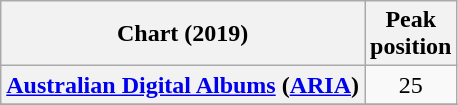<table class="wikitable sortable plainrowheaders" style="text-align:center">
<tr>
<th scope="col">Chart (2019)</th>
<th scope="col">Peak<br>position</th>
</tr>
<tr>
<th scope="row"><a href='#'>Australian Digital Albums</a> (<a href='#'>ARIA</a>)</th>
<td>25</td>
</tr>
<tr>
</tr>
<tr>
</tr>
</table>
